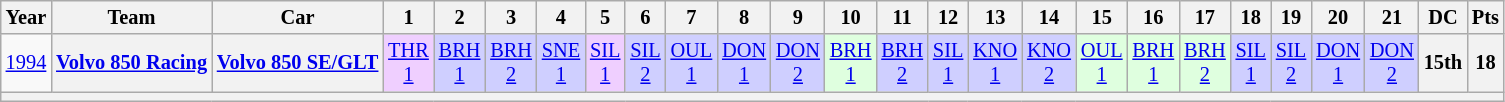<table class="wikitable" style="text-align:center; font-size:85%">
<tr>
<th>Year</th>
<th>Team</th>
<th>Car</th>
<th>1</th>
<th>2</th>
<th>3</th>
<th>4</th>
<th>5</th>
<th>6</th>
<th>7</th>
<th>8</th>
<th>9</th>
<th>10</th>
<th>11</th>
<th>12</th>
<th>13</th>
<th>14</th>
<th>15</th>
<th>16</th>
<th>17</th>
<th>18</th>
<th>19</th>
<th>20</th>
<th>21</th>
<th>DC</th>
<th>Pts</th>
</tr>
<tr>
<td><a href='#'>1994</a></td>
<th nowrap><a href='#'>Volvo 850 Racing</a></th>
<th nowrap><a href='#'>Volvo 850 SE/GLT</a></th>
<td style="background:#EFCFFF;"><a href='#'>THR<br>1</a><br></td>
<td style="background:#CFCFFF;"><a href='#'>BRH<br>1</a><br></td>
<td style="background:#CFCFFF;"><a href='#'>BRH<br>2</a><br></td>
<td style="background:#CFCFFF;"><a href='#'>SNE<br>1</a><br></td>
<td style="background:#EFCFFF;"><a href='#'>SIL<br>1</a><br></td>
<td style="background:#CFCFFF;"><a href='#'>SIL<br>2</a><br></td>
<td style="background:#CFCFFF;"><a href='#'>OUL<br>1</a><br></td>
<td style="background:#CFCFFF;"><a href='#'>DON<br>1</a><br></td>
<td style="background:#CFCFFF;"><a href='#'>DON<br>2</a><br></td>
<td style="background:#DFFFDF;"><a href='#'>BRH<br>1</a><br></td>
<td style="background:#CFCFFF;"><a href='#'>BRH<br>2</a><br></td>
<td style="background:#CFCFFF;"><a href='#'>SIL<br>1</a><br></td>
<td style="background:#CFCFFF;"><a href='#'>KNO<br>1</a><br></td>
<td style="background:#CFCFFF;"><a href='#'>KNO<br>2</a><br></td>
<td style="background:#DFFFDF;"><a href='#'>OUL<br>1</a><br></td>
<td style="background:#DFFFDF;"><a href='#'>BRH<br>1</a><br></td>
<td style="background:#DFFFDF;"><a href='#'>BRH<br>2</a><br></td>
<td style="background:#CFCFFF;"><a href='#'>SIL<br>1</a><br></td>
<td style="background:#CFCFFF;"><a href='#'>SIL<br>2</a><br></td>
<td style="background:#CFCFFF;"><a href='#'>DON<br>1</a><br></td>
<td style="background:#CFCFFF;"><a href='#'>DON<br>2</a><br></td>
<th>15th</th>
<th>18</th>
</tr>
<tr>
<th colspan="26"></th>
</tr>
</table>
